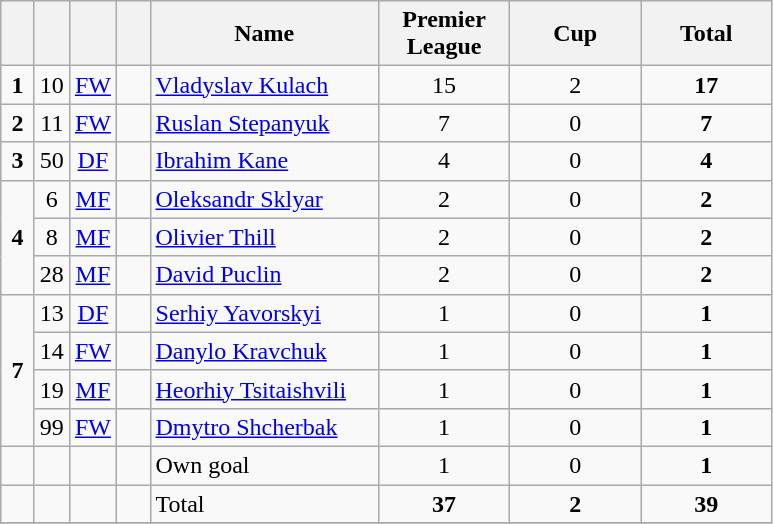<table class="wikitable" style="text-align:center">
<tr>
<th width=15></th>
<th width=15></th>
<th width=15></th>
<th width=15></th>
<th width=145>Name</th>
<th width=80><strong>Premier League</strong></th>
<th width=80><strong>Cup</strong></th>
<th width=80>Total</th>
</tr>
<tr>
<td><strong>1</strong></td>
<td>10</td>
<td><a href='#'>FW</a></td>
<td></td>
<td align=left><a href='#'>Vladyslav Kulach</a></td>
<td>15</td>
<td>2</td>
<td><strong>17</strong></td>
</tr>
<tr>
<td><strong>2</strong></td>
<td>11</td>
<td><a href='#'>FW</a></td>
<td></td>
<td align=left><a href='#'>Ruslan Stepanyuk</a></td>
<td>7</td>
<td>0</td>
<td><strong>7</strong></td>
</tr>
<tr>
<td><strong>3</strong></td>
<td>50</td>
<td><a href='#'>DF</a></td>
<td></td>
<td align=left><a href='#'>Ibrahim Kane</a></td>
<td>4</td>
<td>0</td>
<td><strong>4</strong></td>
</tr>
<tr>
<td rowspan=3><strong>4</strong></td>
<td>6</td>
<td><a href='#'>MF</a></td>
<td></td>
<td align=left><a href='#'>Oleksandr Sklyar</a></td>
<td>2</td>
<td>0</td>
<td><strong>2</strong></td>
</tr>
<tr>
<td>8</td>
<td><a href='#'>MF</a></td>
<td></td>
<td align=left><a href='#'>Olivier Thill</a></td>
<td>2</td>
<td>0</td>
<td><strong>2</strong></td>
</tr>
<tr>
<td>28</td>
<td><a href='#'>MF</a></td>
<td></td>
<td align=left><a href='#'>David Puclin</a></td>
<td>2</td>
<td>0</td>
<td><strong>2</strong></td>
</tr>
<tr>
<td rowspan=4><strong>7</strong></td>
<td>13</td>
<td><a href='#'>DF</a></td>
<td></td>
<td align=left><a href='#'>Serhiy Yavorskyi</a></td>
<td>1</td>
<td>0</td>
<td><strong>1</strong></td>
</tr>
<tr>
<td>14</td>
<td><a href='#'>FW</a></td>
<td></td>
<td align=left><a href='#'>Danylo Kravchuk</a></td>
<td>1</td>
<td>0</td>
<td><strong>1</strong></td>
</tr>
<tr>
<td>19</td>
<td><a href='#'>MF</a></td>
<td></td>
<td align=left><a href='#'>Heorhiy Tsitaishvili</a></td>
<td>1</td>
<td>0</td>
<td><strong>1</strong></td>
</tr>
<tr>
<td>99</td>
<td><a href='#'>FW</a></td>
<td></td>
<td align=left><a href='#'>Dmytro Shcherbak</a></td>
<td>1</td>
<td>0</td>
<td><strong>1</strong></td>
</tr>
<tr>
<td></td>
<td></td>
<td></td>
<td></td>
<td align=left>Own goal</td>
<td>1</td>
<td>0</td>
<td><strong>1</strong></td>
</tr>
<tr>
<td></td>
<td></td>
<td></td>
<td></td>
<td align=left>Total</td>
<td><strong>37</strong></td>
<td><strong>2</strong></td>
<td><strong>39</strong></td>
</tr>
<tr>
</tr>
</table>
